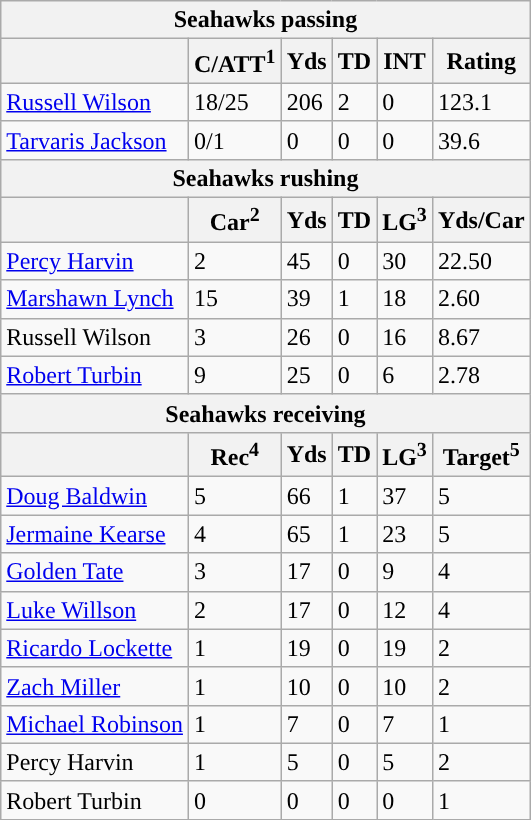<table class="wikitable">
<tr>
<th colspan="6">Seahawks passing</th>
</tr>
<tr>
<th></th>
<th>C/ATT<sup>1</sup></th>
<th>Yds</th>
<th>TD</th>
<th>INT</th>
<th>Rating</th>
</tr>
<tr>
<td><a href='#'>Russell Wilson</a></td>
<td>18/25</td>
<td>206</td>
<td>2</td>
<td>0</td>
<td>123.1</td>
</tr>
<tr>
<td><a href='#'>Tarvaris Jackson</a></td>
<td>0/1</td>
<td>0</td>
<td>0</td>
<td>0</td>
<td>39.6</td>
</tr>
<tr>
<th colspan="6">Seahawks rushing</th>
</tr>
<tr>
<th></th>
<th>Car<sup>2</sup></th>
<th>Yds</th>
<th>TD</th>
<th>LG<sup>3</sup></th>
<th>Yds/Car</th>
</tr>
<tr>
<td><a href='#'>Percy Harvin</a></td>
<td>2</td>
<td>45</td>
<td>0</td>
<td>30</td>
<td>22.50</td>
</tr>
<tr>
<td><a href='#'>Marshawn Lynch</a></td>
<td>15</td>
<td>39</td>
<td>1</td>
<td>18</td>
<td>2.60</td>
</tr>
<tr>
<td>Russell Wilson</td>
<td>3</td>
<td>26</td>
<td>0</td>
<td>16</td>
<td>8.67</td>
</tr>
<tr>
<td><a href='#'>Robert Turbin</a></td>
<td>9</td>
<td>25</td>
<td>0</td>
<td>6</td>
<td>2.78</td>
</tr>
<tr>
<th colspan="6">Seahawks receiving</th>
</tr>
<tr>
<th></th>
<th>Rec<sup>4</sup></th>
<th>Yds</th>
<th>TD</th>
<th>LG<sup>3</sup></th>
<th>Target<sup>5</sup></th>
</tr>
<tr>
<td><a href='#'>Doug Baldwin</a></td>
<td>5</td>
<td>66</td>
<td>1</td>
<td>37</td>
<td>5</td>
</tr>
<tr>
<td><a href='#'>Jermaine Kearse</a></td>
<td>4</td>
<td>65</td>
<td>1</td>
<td>23</td>
<td>5</td>
</tr>
<tr>
<td><a href='#'>Golden Tate</a></td>
<td>3</td>
<td>17</td>
<td>0</td>
<td>9</td>
<td>4</td>
</tr>
<tr>
<td><a href='#'>Luke Willson</a></td>
<td>2</td>
<td>17</td>
<td>0</td>
<td>12</td>
<td>4</td>
</tr>
<tr>
<td><a href='#'>Ricardo Lockette</a></td>
<td>1</td>
<td>19</td>
<td>0</td>
<td>19</td>
<td>2</td>
</tr>
<tr>
<td><a href='#'>Zach Miller</a></td>
<td>1</td>
<td>10</td>
<td>0</td>
<td>10</td>
<td>2</td>
</tr>
<tr>
<td><a href='#'>Michael Robinson</a></td>
<td>1</td>
<td>7</td>
<td>0</td>
<td>7</td>
<td>1</td>
</tr>
<tr>
<td>Percy Harvin</td>
<td>1</td>
<td>5</td>
<td>0</td>
<td>5</td>
<td>2</td>
</tr>
<tr>
<td>Robert Turbin</td>
<td>0</td>
<td>0</td>
<td>0</td>
<td>0</td>
<td>1</td>
</tr>
</table>
